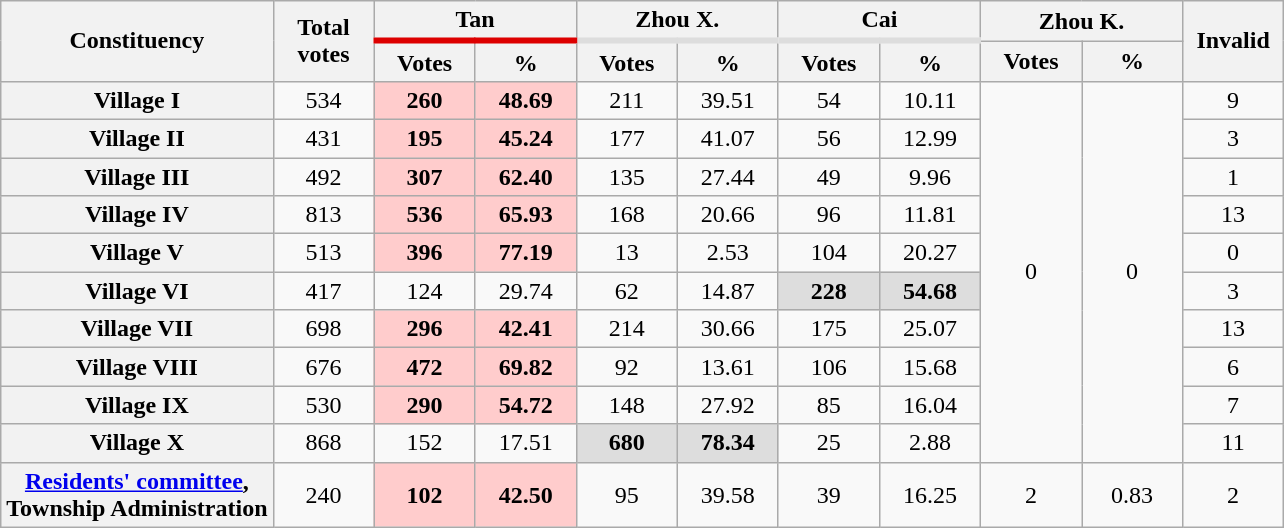<table class="wikitable collapsible autocollapse sortable" style="text-align:center">
<tr>
<th rowspan="2">Constituency</th>
<th rowspan="2" style="width:60px;">Total votes</th>
<th colspan="2" style="border-bottom:4px solid #dd0000;">Tan</th>
<th colspan="2" style="border-bottom:4px solid #dddddd;">Zhou X.</th>
<th colspan="2" style="border-bottom:4px solid #dddddd;">Cai</th>
<th colspan="2">Zhou K.</th>
<th rowspan="2" style="width:60px;">Invalid</th>
</tr>
<tr>
<th style="width:60px;">Votes</th>
<th style="width:60px;">%</th>
<th style="width:60px;">Votes</th>
<th style="width:60px;">%</th>
<th style="width:60px;">Votes</th>
<th style="width:60px;"><strong>%</strong></th>
<th style="width:60px;">Votes</th>
<th style="width:60px;">%</th>
</tr>
<tr>
<th>Village I</th>
<td>534</td>
<td bgcolor="#ffcccc"><strong>260</strong></td>
<td bgcolor="#ffcccc"><strong>48.69</strong></td>
<td>211</td>
<td>39.51</td>
<td>54</td>
<td>10.11</td>
<td rowspan="10">0</td>
<td rowspan="10">0</td>
<td>9</td>
</tr>
<tr>
<th>Village II</th>
<td>431</td>
<td bgcolor="#ffcccc"><strong>195</strong></td>
<td bgcolor="#ffcccc"><strong>45.24</strong></td>
<td>177</td>
<td>41.07</td>
<td>56</td>
<td>12.99</td>
<td>3</td>
</tr>
<tr>
<th>Village III</th>
<td>492</td>
<td bgcolor="#ffcccc"><strong>307</strong></td>
<td bgcolor="#ffcccc"><strong>62.40</strong></td>
<td>135</td>
<td>27.44</td>
<td>49</td>
<td>9.96</td>
<td>1</td>
</tr>
<tr>
<th>Village IV</th>
<td>813</td>
<td bgcolor="#ffcccc"><strong>536</strong></td>
<td bgcolor="#ffcccc"><strong>65.93</strong></td>
<td>168</td>
<td>20.66</td>
<td>96</td>
<td>11.81</td>
<td>13</td>
</tr>
<tr>
<th>Village V</th>
<td>513</td>
<td bgcolor="#ffcccc"><strong>396</strong></td>
<td bgcolor="#ffcccc"><strong>77.19</strong></td>
<td>13</td>
<td>2.53</td>
<td>104</td>
<td>20.27</td>
<td>0</td>
</tr>
<tr>
<th>Village VI</th>
<td>417</td>
<td>124</td>
<td>29.74</td>
<td>62</td>
<td>14.87</td>
<td bgcolor="#dddddd"><strong>228</strong></td>
<td bgcolor="#dddddd"><strong>54.68</strong></td>
<td>3</td>
</tr>
<tr>
<th>Village VII</th>
<td>698</td>
<td bgcolor="#ffcccc"><strong>296</strong></td>
<td bgcolor="#ffcccc"><strong>42.41</strong></td>
<td>214</td>
<td>30.66</td>
<td>175</td>
<td>25.07</td>
<td>13</td>
</tr>
<tr>
<th>Village VIII</th>
<td>676</td>
<td bgcolor="#ffcccc"><strong>472</strong></td>
<td bgcolor="#ffcccc"><strong>69.82</strong></td>
<td>92</td>
<td>13.61</td>
<td>106</td>
<td>15.68</td>
<td>6</td>
</tr>
<tr>
<th>Village IX</th>
<td>530</td>
<td bgcolor="#ffcccc"><strong>290</strong></td>
<td bgcolor="#ffcccc"><strong>54.72</strong></td>
<td>148</td>
<td>27.92</td>
<td>85</td>
<td>16.04</td>
<td>7</td>
</tr>
<tr>
<th>Village X</th>
<td>868</td>
<td>152</td>
<td>17.51</td>
<td bgcolor="#dddddd"><strong>680</strong></td>
<td bgcolor="#dddddd"><strong>78.34</strong></td>
<td>25</td>
<td>2.88</td>
<td>11</td>
</tr>
<tr>
<th><a href='#'>Residents' committee</a>,<br>Township Administration</th>
<td>240</td>
<td bgcolor="#ffcccc"><strong>102</strong></td>
<td bgcolor="#ffcccc"><strong>42.50</strong></td>
<td>95</td>
<td>39.58</td>
<td>39</td>
<td>16.25</td>
<td>2</td>
<td>0.83</td>
<td>2</td>
</tr>
</table>
